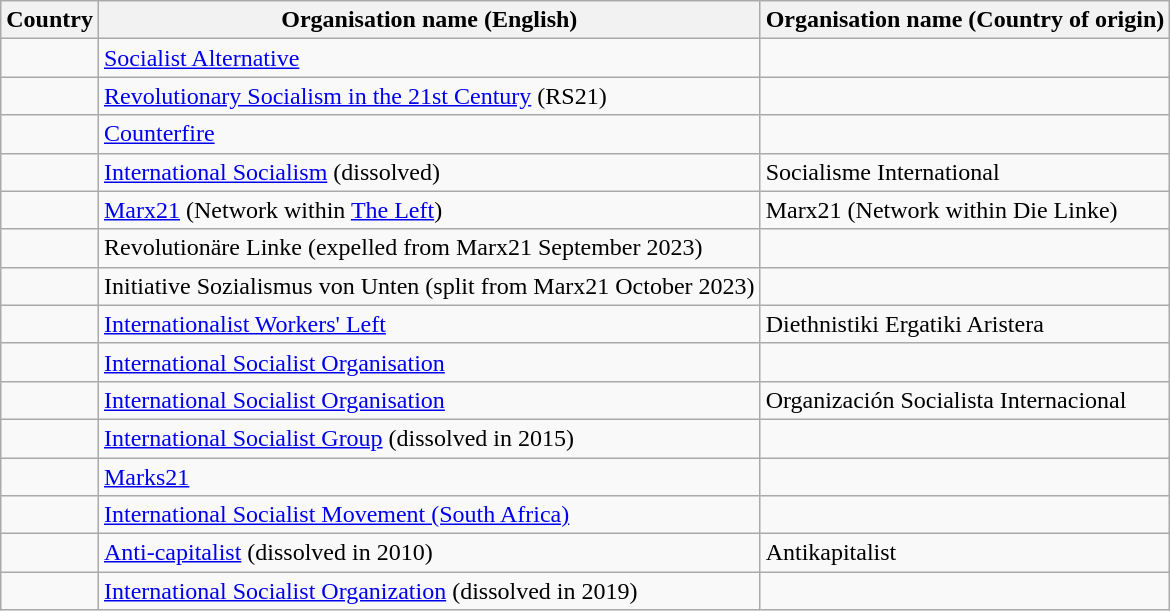<table class="wikitable sortable">
<tr>
<th>Country</th>
<th>Organisation name (English)</th>
<th>Organisation name (Country of origin)</th>
</tr>
<tr>
<td></td>
<td><a href='#'>Socialist Alternative</a></td>
<td></td>
</tr>
<tr>
<td></td>
<td><a href='#'>Revolutionary Socialism in the 21st Century</a> (RS21)</td>
<td></td>
</tr>
<tr>
<td></td>
<td><a href='#'>Counterfire</a></td>
<td></td>
</tr>
<tr>
<td></td>
<td><a href='#'>International Socialism</a> (dissolved)</td>
<td>Socialisme International</td>
</tr>
<tr>
<td></td>
<td><a href='#'>Marx21</a> (Network within <a href='#'>The Left</a>)</td>
<td>Marx21 (Network within Die Linke)</td>
</tr>
<tr>
<td></td>
<td>Revolutionäre Linke (expelled from Marx21 September 2023)</td>
<td></td>
</tr>
<tr>
<td></td>
<td>Initiative Sozialismus von Unten (split from Marx21 October 2023)</td>
<td></td>
</tr>
<tr>
<td></td>
<td><a href='#'>Internationalist Workers' Left</a></td>
<td>Diethnistiki Ergatiki Aristera</td>
</tr>
<tr>
<td></td>
<td><a href='#'>International Socialist Organisation</a></td>
<td></td>
</tr>
<tr>
<td></td>
<td><a href='#'>International Socialist Organisation</a></td>
<td>Organización Socialista Internacional</td>
</tr>
<tr>
<td></td>
<td><a href='#'>International Socialist Group</a> (dissolved in 2015)</td>
<td></td>
</tr>
<tr>
<td></td>
<td><a href='#'>Marks21</a></td>
<td></td>
</tr>
<tr>
<td></td>
<td><a href='#'>International Socialist Movement (South Africa)</a></td>
<td></td>
</tr>
<tr>
<td></td>
<td><a href='#'>Anti-capitalist</a> (dissolved in 2010)</td>
<td>Antikapitalist</td>
</tr>
<tr>
<td></td>
<td><a href='#'>International Socialist Organization</a> (dissolved in 2019)</td>
<td></td>
</tr>
</table>
